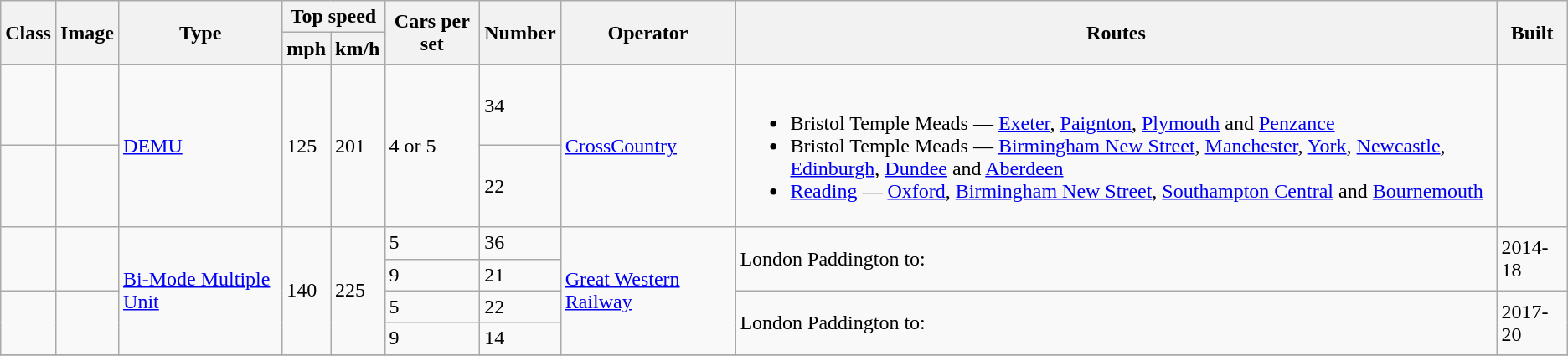<table class="wikitable">
<tr style="background:#f9f9f9;">
<th rowspan="2">Class</th>
<th rowspan="2">Image</th>
<th rowspan="2">Type</th>
<th colspan="2">Top speed</th>
<th rowspan="2">Cars per set</th>
<th rowspan="2">Number</th>
<th rowspan="2">Operator</th>
<th rowspan="2">Routes</th>
<th rowspan="2">Built</th>
</tr>
<tr style="background:#f9f9f9;">
<th>mph</th>
<th>km/h</th>
</tr>
<tr>
<td></td>
<td></td>
<td rowspan="2"><a href='#'>DEMU</a></td>
<td rowspan="2">125</td>
<td rowspan="2">201</td>
<td rowspan="2">4 or 5</td>
<td>34</td>
<td rowspan="2"><a href='#'>CrossCountry</a></td>
<td rowspan="2"><br><ul><li>Bristol Temple Meads — <a href='#'>Exeter</a>, <a href='#'>Paignton</a>, <a href='#'>Plymouth</a> and <a href='#'>Penzance</a></li><li>Bristol Temple Meads — <a href='#'>Birmingham New Street</a>, <a href='#'>Manchester</a>, <a href='#'>York</a>, <a href='#'>Newcastle</a>, <a href='#'>Edinburgh</a>, <a href='#'>Dundee</a> and <a href='#'>Aberdeen</a></li><li><a href='#'>Reading</a> — <a href='#'>Oxford</a>, <a href='#'>Birmingham New Street</a>, <a href='#'>Southampton Central</a> and <a href='#'>Bournemouth</a></li></ul></td>
<td rowspan="2"></td>
</tr>
<tr>
<td></td>
<td></td>
<td>22</td>
</tr>
<tr>
<td rowspan="2"></td>
<td rowspan="2"></td>
<td rowspan="4"><a href='#'>Bi-Mode Multiple Unit</a></td>
<td rowspan="4">140</td>
<td rowspan="4">225</td>
<td>5</td>
<td>36</td>
<td rowspan="4"><a href='#'>Great Western Railway</a></td>
<td rowspan="2">London Paddington to:</td>
<td rowspan="2">2014-18</td>
</tr>
<tr>
<td>9</td>
<td>21</td>
</tr>
<tr>
<td rowspan=2></td>
<td rowspan=2></td>
<td>5</td>
<td>22</td>
<td rowspan="2">London Paddington to: </td>
<td rowspan="2">2017-20</td>
</tr>
<tr>
<td>9</td>
<td>14</td>
</tr>
<tr>
</tr>
</table>
